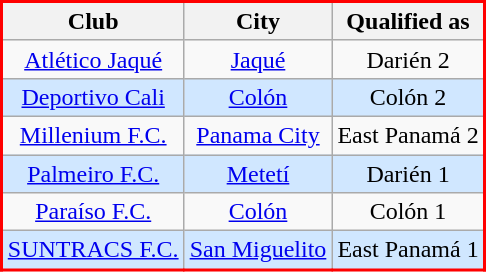<table class="wikitable" style="text-align: center; border: 2px solid red;">
<tr>
<th>Club</th>
<th>City</th>
<th>Qualified as</th>
</tr>
<tr>
<td><a href='#'>Atlético Jaqué</a></td>
<td><a href='#'>Jaqué</a></td>
<td>Darién 2</td>
</tr>
<tr bgcolor=#D0E7FF>
<td><a href='#'>Deportivo Cali</a></td>
<td><a href='#'>Colón</a></td>
<td>Colón 2</td>
</tr>
<tr>
<td><a href='#'>Millenium F.C.</a></td>
<td><a href='#'>Panama City</a></td>
<td>East Panamá 2</td>
</tr>
<tr bgcolor=#D0E7FF>
<td><a href='#'>Palmeiro F.C.</a></td>
<td><a href='#'>Metetí</a></td>
<td>Darién 1</td>
</tr>
<tr>
<td><a href='#'>Paraíso F.C.</a></td>
<td><a href='#'>Colón</a></td>
<td>Colón 1</td>
</tr>
<tr bgcolor=#D0E7FF>
<td><a href='#'>SUNTRACS F.C.</a></td>
<td><a href='#'>San Miguelito</a></td>
<td>East Panamá 1</td>
</tr>
</table>
